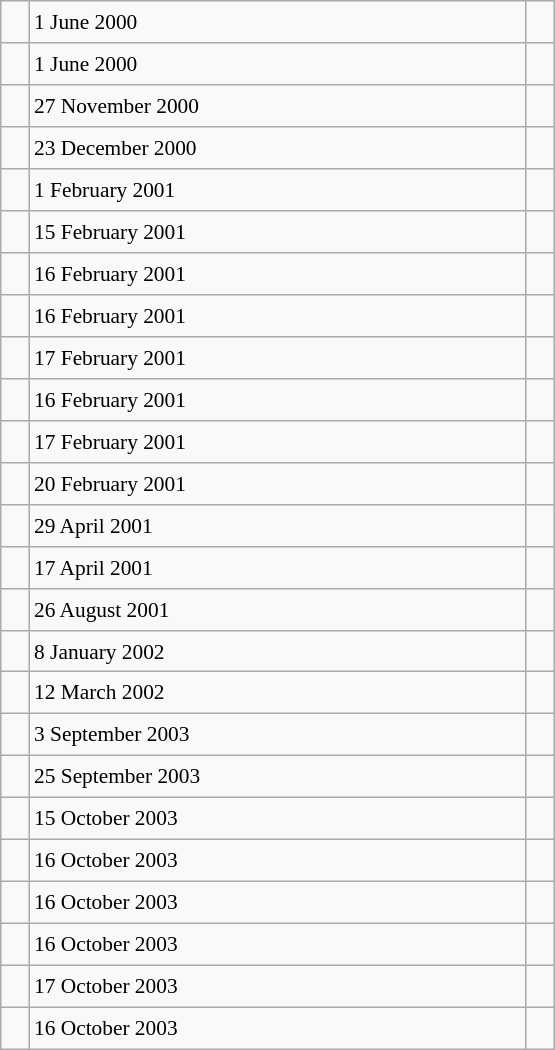<table class="wikitable" style="font-size: 89%; float: left; width: 26em; margin-right: 1em; height: 700px">
<tr>
<td></td>
<td>1 June 2000</td>
<td></td>
</tr>
<tr>
<td></td>
<td>1 June 2000</td>
<td></td>
</tr>
<tr>
<td></td>
<td>27 November 2000</td>
<td></td>
</tr>
<tr>
<td></td>
<td>23 December 2000</td>
<td></td>
</tr>
<tr>
<td></td>
<td>1 February 2001</td>
<td></td>
</tr>
<tr>
<td></td>
<td>15 February 2001</td>
<td></td>
</tr>
<tr>
<td></td>
<td>16 February 2001</td>
<td></td>
</tr>
<tr>
<td></td>
<td>16 February 2001</td>
<td></td>
</tr>
<tr>
<td></td>
<td>17 February 2001</td>
<td></td>
</tr>
<tr>
<td></td>
<td>16 February 2001</td>
<td></td>
</tr>
<tr>
<td></td>
<td>17 February 2001</td>
<td></td>
</tr>
<tr>
<td></td>
<td>20 February 2001</td>
<td></td>
</tr>
<tr>
<td></td>
<td>29 April 2001</td>
<td></td>
</tr>
<tr>
<td></td>
<td>17 April 2001</td>
<td></td>
</tr>
<tr>
<td></td>
<td>26 August 2001</td>
<td></td>
</tr>
<tr>
<td></td>
<td>8 January 2002</td>
<td></td>
</tr>
<tr>
<td></td>
<td>12 March 2002</td>
<td></td>
</tr>
<tr>
<td></td>
<td>3 September 2003</td>
<td></td>
</tr>
<tr>
<td></td>
<td>25 September 2003</td>
<td></td>
</tr>
<tr>
<td></td>
<td>15 October 2003</td>
<td></td>
</tr>
<tr>
<td></td>
<td>16 October 2003</td>
<td></td>
</tr>
<tr>
<td></td>
<td>16 October 2003</td>
<td></td>
</tr>
<tr>
<td></td>
<td>16 October 2003</td>
<td></td>
</tr>
<tr>
<td></td>
<td>17 October 2003</td>
<td></td>
</tr>
<tr>
<td></td>
<td>16 October 2003</td>
<td></td>
</tr>
</table>
